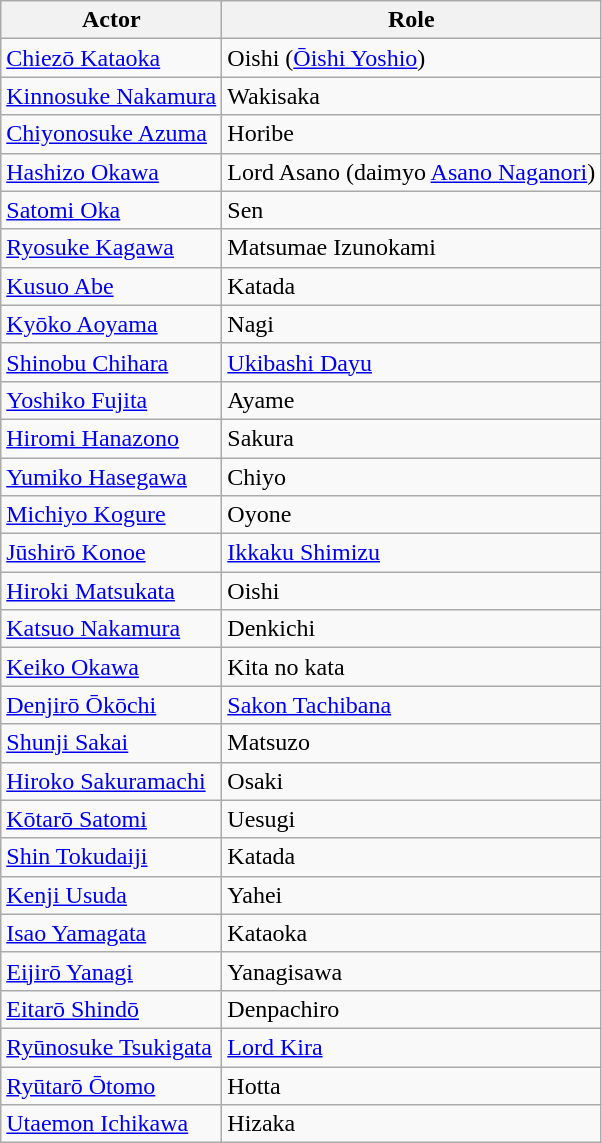<table class="wikitable">
<tr>
<th>Actor</th>
<th>Role</th>
</tr>
<tr>
<td><a href='#'>Chiezō Kataoka</a></td>
<td>Oishi (<a href='#'>Ōishi Yoshio</a>)</td>
</tr>
<tr>
<td><a href='#'>Kinnosuke Nakamura</a></td>
<td>Wakisaka</td>
</tr>
<tr>
<td><a href='#'>Chiyonosuke Azuma</a></td>
<td>Horibe</td>
</tr>
<tr>
<td><a href='#'>Hashizo Okawa</a></td>
<td>Lord Asano (daimyo <a href='#'>Asano Naganori</a>)</td>
</tr>
<tr>
<td><a href='#'>Satomi Oka</a></td>
<td>Sen</td>
</tr>
<tr>
<td><a href='#'>Ryosuke Kagawa</a></td>
<td>Matsumae Izunokami</td>
</tr>
<tr>
<td><a href='#'>Kusuo Abe</a></td>
<td>Katada</td>
</tr>
<tr>
<td><a href='#'>Kyōko Aoyama</a></td>
<td>Nagi</td>
</tr>
<tr>
<td><a href='#'>Shinobu Chihara</a></td>
<td><a href='#'>Ukibashi Dayu</a></td>
</tr>
<tr>
<td><a href='#'>Yoshiko Fujita</a></td>
<td>Ayame</td>
</tr>
<tr>
<td><a href='#'>Hiromi Hanazono</a></td>
<td>Sakura</td>
</tr>
<tr>
<td><a href='#'>Yumiko Hasegawa</a></td>
<td>Chiyo</td>
</tr>
<tr>
<td><a href='#'>Michiyo Kogure</a></td>
<td>Oyone</td>
</tr>
<tr>
<td><a href='#'>Jūshirō Konoe</a></td>
<td><a href='#'>Ikkaku Shimizu</a></td>
</tr>
<tr>
<td><a href='#'>Hiroki Matsukata</a></td>
<td>Oishi</td>
</tr>
<tr>
<td><a href='#'>Katsuo Nakamura</a></td>
<td>Denkichi</td>
</tr>
<tr>
<td><a href='#'>Keiko Okawa</a></td>
<td>Kita no kata</td>
</tr>
<tr>
<td><a href='#'>Denjirō Ōkōchi</a></td>
<td><a href='#'>Sakon Tachibana</a></td>
</tr>
<tr>
<td><a href='#'>Shunji Sakai</a></td>
<td>Matsuzo</td>
</tr>
<tr>
<td><a href='#'>Hiroko Sakuramachi</a></td>
<td>Osaki</td>
</tr>
<tr>
<td><a href='#'>Kōtarō Satomi</a></td>
<td>Uesugi</td>
</tr>
<tr>
<td><a href='#'>Shin Tokudaiji</a></td>
<td>Katada</td>
</tr>
<tr>
<td><a href='#'>Kenji Usuda</a></td>
<td>Yahei</td>
</tr>
<tr>
<td><a href='#'>Isao Yamagata</a></td>
<td>Kataoka</td>
</tr>
<tr>
<td><a href='#'>Eijirō Yanagi</a></td>
<td>Yanagisawa</td>
</tr>
<tr>
<td><a href='#'>Eitarō Shindō</a></td>
<td>Denpachiro</td>
</tr>
<tr>
<td><a href='#'>Ryūnosuke Tsukigata</a></td>
<td><a href='#'>Lord Kira</a></td>
</tr>
<tr>
<td><a href='#'>Ryūtarō Ōtomo</a></td>
<td>Hotta</td>
</tr>
<tr>
<td><a href='#'>Utaemon Ichikawa</a></td>
<td>Hizaka</td>
</tr>
</table>
